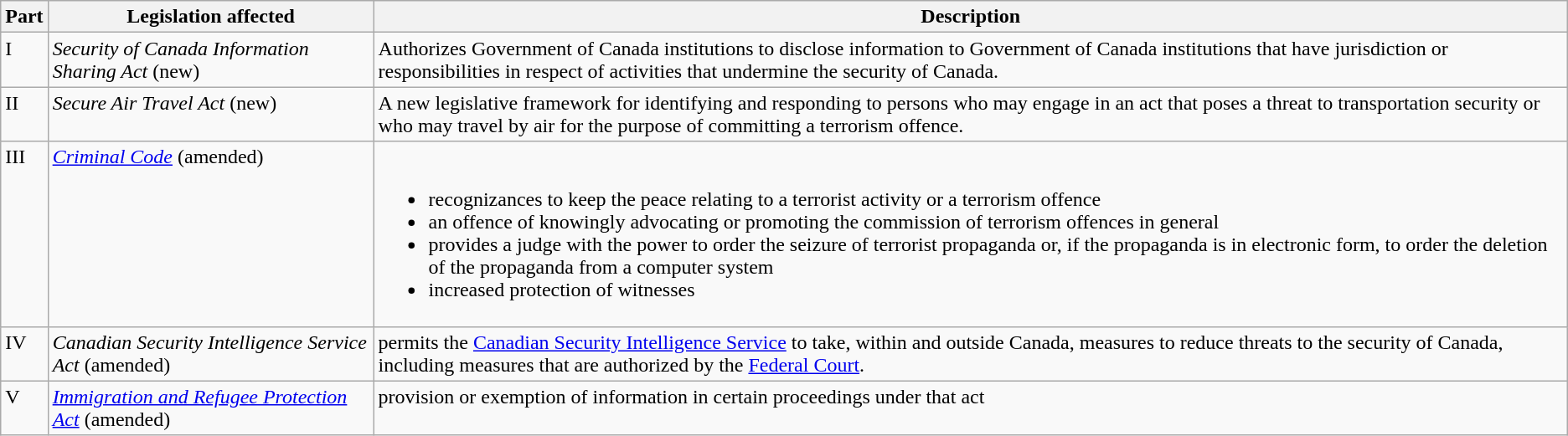<table class="wikitable">
<tr>
<th>Part</th>
<th>Legislation affected</th>
<th>Description</th>
</tr>
<tr valign="top">
<td>I</td>
<td><em>Security of Canada Information Sharing Act</em> (new)</td>
<td>Authorizes Government of Canada institutions to disclose information to Government of Canada institutions that have jurisdiction or responsibilities in respect of activities that undermine the security of Canada.</td>
</tr>
<tr valign="top">
<td>II</td>
<td><em>Secure Air Travel Act</em> (new)</td>
<td>A new legislative framework for identifying and responding to persons who may engage in an act that poses a threat to transportation security or who may travel by air for the purpose of committing a terrorism offence.</td>
</tr>
<tr valign="top">
<td>III</td>
<td><a href='#'><em>Criminal Code</em></a> (amended)</td>
<td><br><ul><li>recognizances to keep the peace relating to a terrorist activity or a terrorism offence</li><li>an offence of knowingly advocating or promoting the commission of terrorism offences in general</li><li>provides a judge with the power to order the seizure of terrorist propaganda or, if the propaganda is in electronic form, to order the deletion of the propaganda from a computer system</li><li>increased protection of witnesses</li></ul></td>
</tr>
<tr valign="top">
<td>IV</td>
<td><em>Canadian Security Intelligence Service Act</em> (amended)</td>
<td>permits the <a href='#'>Canadian Security Intelligence Service</a> to take, within and outside Canada, measures to reduce threats to the security of Canada, including measures that are authorized by the <a href='#'>Federal Court</a>.</td>
</tr>
<tr valign="top">
<td>V</td>
<td><em><a href='#'>Immigration and Refugee Protection Act</a></em> (amended)</td>
<td>provision or exemption of information in certain proceedings under that act</td>
</tr>
</table>
